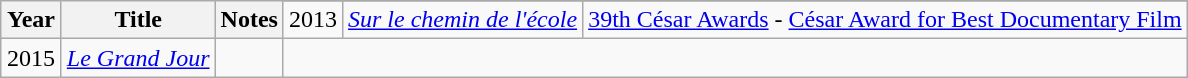<table class="wikitable sortable">
<tr>
<th rowspan=2 width="33">Year</th>
<th rowspan=2>Title</th>
<th rowspan=2>Notes</th>
</tr>
<tr>
<td align="center">2013</td>
<td align="left"><em><a href='#'>Sur le chemin de l'école</a></em></td>
<td><a href='#'>39th César Awards</a> - <a href='#'>César Award for Best Documentary Film</a></td>
</tr>
<tr>
<td align="center">2015</td>
<td align="left"><em><a href='#'>Le Grand Jour</a></em></td>
<td></td>
</tr>
</table>
